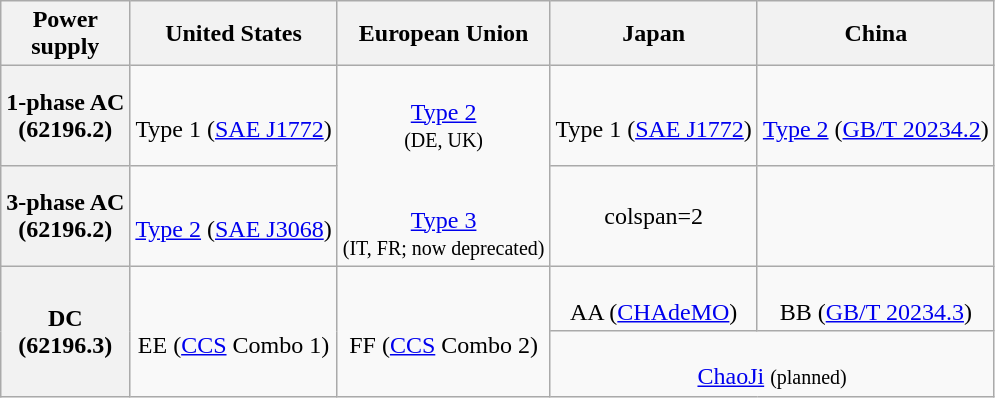<table class=wikitable style="text-align:center;font-size:100%;">
<tr>
<th>Power <br>supply</th>
<th>United States</th>
<th>European Union</th>
<th>Japan</th>
<th>China</th>
</tr>
<tr>
<th>1-phase AC<br>(62196.2)</th>
<td><br>Type 1 (<a href='#'>SAE J1772</a>)</td>
<td rowspan=2><br><a href='#'>Type 2</a><br><small>(DE, UK)</small><br> <br><br><a href='#'>Type 3</a><br><small>(IT, FR; now deprecated)</small></td>
<td><br>Type 1 (<a href='#'>SAE J1772</a>)</td>
<td><br><a href='#'>Type 2</a> (<a href='#'>GB/T 20234.2</a>)</td>
</tr>
<tr>
<th>3-phase AC<br>(62196.2)</th>
<td><br><a href='#'>Type 2</a> (<a href='#'>SAE J3068</a>)</td>
<td>colspan=2 </td>
</tr>
<tr>
<th rowspan=2>DC<br>(62196.3)</th>
<td rowspan=2><br>EE (<a href='#'>CCS</a> Combo 1)</td>
<td rowspan=2><br>FF (<a href='#'>CCS</a> Combo 2)</td>
<td><br>AA (<a href='#'>CHAdeMO</a>)</td>
<td><br>BB (<a href='#'>GB/T 20234.3</a>)</td>
</tr>
<tr>
<td colspan=2><br><a href='#'>ChaoJi</a> <small>(planned)</small></td>
</tr>
</table>
